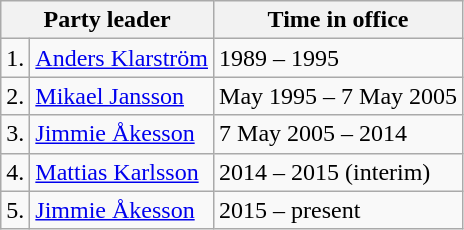<table class="wikitable">
<tr>
<th colspan="2">Party leader</th>
<th>Time in office</th>
</tr>
<tr>
<td>1.</td>
<td><a href='#'>Anders Klarström</a></td>
<td>1989 – 1995</td>
</tr>
<tr>
<td>2.</td>
<td><a href='#'>Mikael Jansson</a></td>
<td>May 1995 – 7 May 2005</td>
</tr>
<tr>
<td>3.</td>
<td><a href='#'>Jimmie Åkesson</a></td>
<td>7 May 2005 – 2014</td>
</tr>
<tr>
<td>4.</td>
<td><a href='#'>Mattias Karlsson</a></td>
<td>2014 – 2015 (interim)</td>
</tr>
<tr>
<td>5.</td>
<td><a href='#'>Jimmie Åkesson</a></td>
<td>2015 – present</td>
</tr>
</table>
